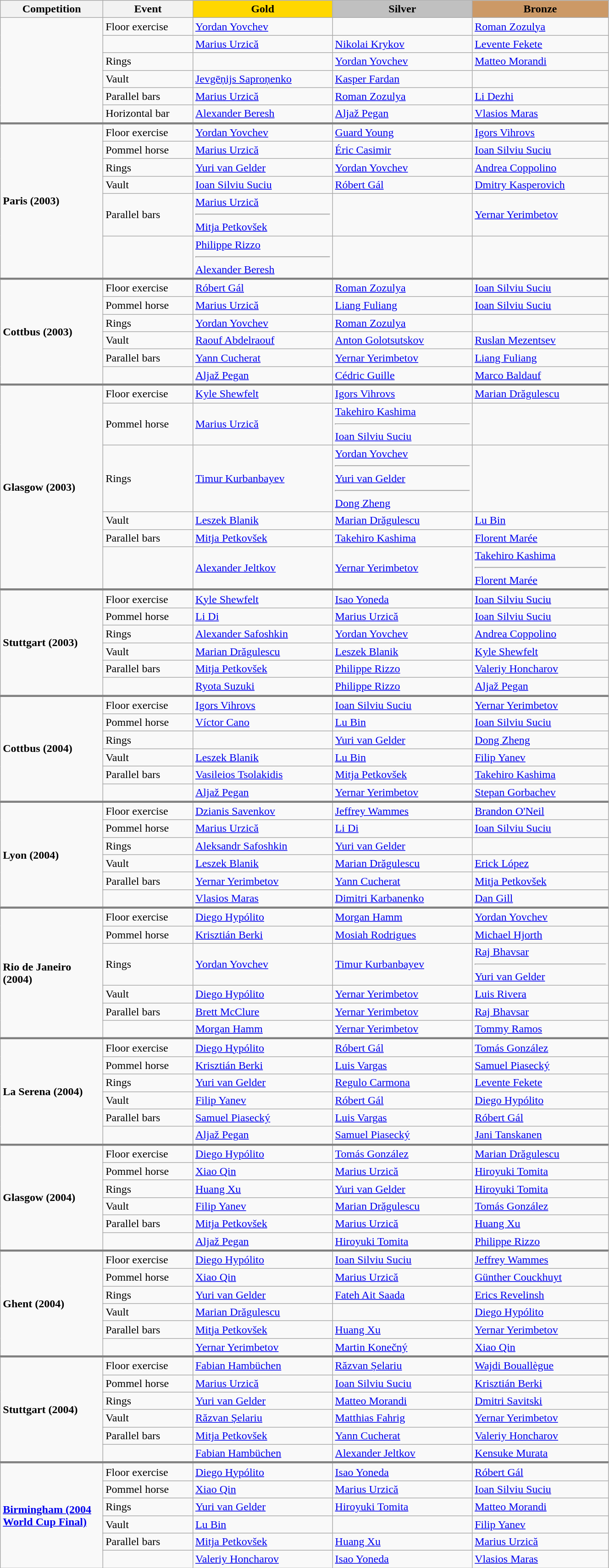<table class="wikitable" style="width:70%;">
<tr>
<th style="text-align:center; width:5%;">Competition</th>
<th style="text-align:center; width:5%;">Event</th>
<td style="text-align:center; width:10%; background:gold;"><strong>Gold</strong></td>
<td style="text-align:center; width:10%; background:silver;"><strong>Silver</strong></td>
<td style="text-align:center; width:10%; background:#c96;"><strong>Bronze</strong></td>
</tr>
<tr>
<td rowspan="6"></td>
<td>Floor exercise</td>
<td> <a href='#'>Yordan Yovchev</a></td>
<td></td>
<td> <a href='#'>Roman Zozulya</a></td>
</tr>
<tr>
<td></td>
<td> <a href='#'>Marius Urzică</a></td>
<td> <a href='#'>Nikolai Krykov</a></td>
<td> <a href='#'>Levente Fekete</a></td>
</tr>
<tr>
<td>Rings</td>
<td></td>
<td> <a href='#'>Yordan Yovchev</a></td>
<td> <a href='#'>Matteo Morandi</a></td>
</tr>
<tr>
<td>Vault</td>
<td> <a href='#'>Jevgēņijs Saproņenko</a></td>
<td> <a href='#'>Kasper Fardan</a></td>
<td></td>
</tr>
<tr>
<td>Parallel bars</td>
<td> <a href='#'>Marius Urzică</a></td>
<td> <a href='#'>Roman Zozulya</a></td>
<td> <a href='#'>Li Dezhi</a></td>
</tr>
<tr>
<td>Horizontal bar</td>
<td> <a href='#'>Alexander Beresh</a></td>
<td> <a href='#'>Aljaž Pegan</a></td>
<td> <a href='#'>Vlasios Maras</a></td>
</tr>
<tr style="border-top: 3px solid grey;">
<td rowspan="6"><strong>Paris (2003)</strong> </td>
<td>Floor exercise</td>
<td> <a href='#'>Yordan Yovchev</a></td>
<td> <a href='#'>Guard Young</a></td>
<td> <a href='#'>Igors Vihrovs</a></td>
</tr>
<tr>
<td>Pommel horse</td>
<td> <a href='#'>Marius Urzică</a></td>
<td> <a href='#'>Éric Casimir</a></td>
<td> <a href='#'>Ioan Silviu Suciu</a></td>
</tr>
<tr>
<td>Rings</td>
<td> <a href='#'>Yuri van Gelder</a></td>
<td> <a href='#'>Yordan Yovchev</a></td>
<td> <a href='#'>Andrea Coppolino</a></td>
</tr>
<tr>
<td>Vault</td>
<td> <a href='#'>Ioan Silviu Suciu</a></td>
<td> <a href='#'>Róbert Gál</a></td>
<td> <a href='#'>Dmitry Kasperovich</a></td>
</tr>
<tr>
<td>Parallel bars</td>
<td> <a href='#'>Marius Urzică</a><hr> <a href='#'>Mitja Petkovšek</a></td>
<td></td>
<td> <a href='#'>Yernar Yerimbetov</a></td>
</tr>
<tr>
<td></td>
<td> <a href='#'>Philippe Rizzo</a><hr> <a href='#'>Alexander Beresh</a></td>
<td></td>
<td></td>
</tr>
<tr style="border-top: 3px solid grey;">
<td rowspan="6"><strong>Cottbus (2003)</strong> </td>
<td>Floor exercise</td>
<td> <a href='#'>Róbert Gál</a></td>
<td> <a href='#'>Roman Zozulya</a></td>
<td> <a href='#'>Ioan Silviu Suciu</a></td>
</tr>
<tr>
<td>Pommel horse</td>
<td> <a href='#'>Marius Urzică</a></td>
<td> <a href='#'>Liang Fuliang</a></td>
<td> <a href='#'>Ioan Silviu Suciu</a></td>
</tr>
<tr>
<td>Rings</td>
<td> <a href='#'>Yordan Yovchev</a></td>
<td> <a href='#'>Roman Zozulya</a></td>
<td></td>
</tr>
<tr>
<td>Vault</td>
<td> <a href='#'>Raouf Abdelraouf</a></td>
<td> <a href='#'>Anton Golotsutskov</a></td>
<td> <a href='#'>Ruslan Mezentsev</a></td>
</tr>
<tr>
<td>Parallel bars</td>
<td> <a href='#'>Yann Cucherat</a></td>
<td> <a href='#'>Yernar Yerimbetov</a></td>
<td> <a href='#'>Liang Fuliang</a></td>
</tr>
<tr>
<td></td>
<td> <a href='#'>Aljaž Pegan</a></td>
<td> <a href='#'>Cédric Guille</a></td>
<td> <a href='#'>Marco Baldauf</a></td>
</tr>
<tr style="border-top: 3px solid grey;">
<td rowspan="6"><strong>Glasgow (2003)</strong> </td>
<td>Floor exercise</td>
<td> <a href='#'>Kyle Shewfelt</a></td>
<td> <a href='#'>Igors Vihrovs</a></td>
<td> <a href='#'>Marian Drăgulescu</a></td>
</tr>
<tr>
<td>Pommel horse</td>
<td> <a href='#'>Marius Urzică</a></td>
<td> <a href='#'>Takehiro Kashima</a><hr> <a href='#'>Ioan Silviu Suciu</a></td>
<td></td>
</tr>
<tr>
<td>Rings</td>
<td> <a href='#'>Timur Kurbanbayev</a></td>
<td> <a href='#'>Yordan Yovchev</a><hr> <a href='#'>Yuri van Gelder</a><hr> <a href='#'>Dong Zheng</a></td>
<td></td>
</tr>
<tr>
<td>Vault</td>
<td> <a href='#'>Leszek Blanik</a></td>
<td> <a href='#'>Marian Drăgulescu</a></td>
<td> <a href='#'>Lu Bin</a></td>
</tr>
<tr>
<td>Parallel bars</td>
<td> <a href='#'>Mitja Petkovšek</a></td>
<td> <a href='#'>Takehiro Kashima</a></td>
<td> <a href='#'>Florent Marée</a></td>
</tr>
<tr>
<td></td>
<td> <a href='#'>Alexander Jeltkov</a></td>
<td> <a href='#'>Yernar Yerimbetov</a></td>
<td> <a href='#'>Takehiro Kashima</a><hr> <a href='#'>Florent Marée</a></td>
</tr>
<tr style="border-top: 3px solid grey;">
<td rowspan="6"><strong>Stuttgart (2003)</strong> </td>
<td>Floor exercise</td>
<td> <a href='#'>Kyle Shewfelt</a></td>
<td> <a href='#'>Isao Yoneda</a></td>
<td> <a href='#'>Ioan Silviu Suciu</a></td>
</tr>
<tr>
<td>Pommel horse</td>
<td> <a href='#'>Li Di</a></td>
<td> <a href='#'>Marius Urzică</a></td>
<td> <a href='#'>Ioan Silviu Suciu</a></td>
</tr>
<tr>
<td>Rings</td>
<td> <a href='#'>Alexander Safoshkin</a></td>
<td> <a href='#'>Yordan Yovchev</a></td>
<td> <a href='#'>Andrea Coppolino</a></td>
</tr>
<tr>
<td>Vault</td>
<td> <a href='#'>Marian Drăgulescu</a></td>
<td> <a href='#'>Leszek Blanik</a></td>
<td> <a href='#'>Kyle Shewfelt</a></td>
</tr>
<tr>
<td>Parallel bars</td>
<td> <a href='#'>Mitja Petkovšek</a></td>
<td> <a href='#'>Philippe Rizzo</a></td>
<td> <a href='#'>Valeriy Honcharov</a></td>
</tr>
<tr>
<td></td>
<td> <a href='#'>Ryota Suzuki</a></td>
<td> <a href='#'>Philippe Rizzo</a></td>
<td> <a href='#'>Aljaž Pegan</a></td>
</tr>
<tr style="border-top: 3px solid grey;">
<td rowspan="6"><strong>Cottbus (2004)</strong> </td>
<td>Floor exercise</td>
<td> <a href='#'>Igors Vihrovs</a></td>
<td> <a href='#'>Ioan Silviu Suciu</a></td>
<td> <a href='#'>Yernar Yerimbetov</a></td>
</tr>
<tr>
<td>Pommel horse</td>
<td> <a href='#'>Víctor Cano</a></td>
<td> <a href='#'>Lu Bin</a></td>
<td> <a href='#'>Ioan Silviu Suciu</a></td>
</tr>
<tr>
<td>Rings</td>
<td></td>
<td> <a href='#'>Yuri van Gelder</a></td>
<td> <a href='#'>Dong Zheng</a></td>
</tr>
<tr>
<td>Vault</td>
<td> <a href='#'>Leszek Blanik</a></td>
<td> <a href='#'>Lu Bin</a></td>
<td> <a href='#'>Filip Yanev</a></td>
</tr>
<tr>
<td>Parallel bars</td>
<td> <a href='#'>Vasileios Tsolakidis</a></td>
<td> <a href='#'>Mitja Petkovšek</a></td>
<td> <a href='#'>Takehiro Kashima</a></td>
</tr>
<tr>
<td></td>
<td> <a href='#'>Aljaž Pegan</a></td>
<td> <a href='#'>Yernar Yerimbetov</a></td>
<td> <a href='#'>Stepan Gorbachev</a></td>
</tr>
<tr style="border-top: 3px solid grey;">
<td rowspan="6"><strong>Lyon (2004)</strong> </td>
<td>Floor exercise</td>
<td> <a href='#'>Dzianis Savenkov</a></td>
<td> <a href='#'>Jeffrey Wammes</a></td>
<td> <a href='#'>Brandon O'Neil</a></td>
</tr>
<tr>
<td>Pommel horse</td>
<td> <a href='#'>Marius Urzică</a></td>
<td> <a href='#'>Li Di</a></td>
<td> <a href='#'>Ioan Silviu Suciu</a></td>
</tr>
<tr>
<td>Rings</td>
<td> <a href='#'>Aleksandr Safoshkin</a></td>
<td> <a href='#'>Yuri van Gelder</a></td>
<td></td>
</tr>
<tr>
<td>Vault</td>
<td> <a href='#'>Leszek Blanik</a></td>
<td> <a href='#'>Marian Drăgulescu</a></td>
<td> <a href='#'>Erick López</a></td>
</tr>
<tr>
<td>Parallel bars</td>
<td> <a href='#'>Yernar Yerimbetov</a></td>
<td> <a href='#'>Yann Cucherat</a></td>
<td> <a href='#'>Mitja Petkovšek</a></td>
</tr>
<tr>
<td></td>
<td> <a href='#'>Vlasios Maras</a></td>
<td> <a href='#'>Dimitri Karbanenko</a></td>
<td> <a href='#'>Dan Gill</a></td>
</tr>
<tr style="border-top: 3px solid grey;">
<td rowspan="6"><strong>Rio de Janeiro (2004)</strong> </td>
<td>Floor exercise</td>
<td> <a href='#'>Diego Hypólito</a></td>
<td> <a href='#'>Morgan Hamm</a></td>
<td> <a href='#'>Yordan Yovchev</a></td>
</tr>
<tr>
<td>Pommel horse</td>
<td> <a href='#'>Krisztián Berki</a></td>
<td> <a href='#'>Mosiah Rodrigues</a></td>
<td> <a href='#'>Michael Hjorth</a></td>
</tr>
<tr>
<td>Rings</td>
<td> <a href='#'>Yordan Yovchev</a></td>
<td> <a href='#'>Timur Kurbanbayev</a></td>
<td> <a href='#'>Raj Bhavsar</a><hr> <a href='#'>Yuri van Gelder</a></td>
</tr>
<tr>
<td>Vault</td>
<td> <a href='#'>Diego Hypólito</a></td>
<td> <a href='#'>Yernar Yerimbetov</a></td>
<td> <a href='#'>Luis Rivera</a></td>
</tr>
<tr>
<td>Parallel bars</td>
<td> <a href='#'>Brett McClure</a></td>
<td> <a href='#'>Yernar Yerimbetov</a></td>
<td> <a href='#'>Raj Bhavsar</a></td>
</tr>
<tr>
<td></td>
<td> <a href='#'>Morgan Hamm</a></td>
<td> <a href='#'>Yernar Yerimbetov</a></td>
<td> <a href='#'>Tommy Ramos</a></td>
</tr>
<tr style="border-top: 3px solid grey;">
<td rowspan="6"><strong>La Serena (2004)</strong> </td>
<td>Floor exercise</td>
<td> <a href='#'>Diego Hypólito</a></td>
<td> <a href='#'>Róbert Gál</a></td>
<td> <a href='#'>Tomás González</a></td>
</tr>
<tr>
<td>Pommel horse</td>
<td> <a href='#'>Krisztián Berki</a></td>
<td> <a href='#'>Luis Vargas</a></td>
<td> <a href='#'>Samuel Piasecký</a></td>
</tr>
<tr>
<td>Rings</td>
<td> <a href='#'>Yuri van Gelder</a></td>
<td> <a href='#'>Regulo Carmona</a></td>
<td> <a href='#'>Levente Fekete</a></td>
</tr>
<tr>
<td>Vault</td>
<td> <a href='#'>Filip Yanev</a></td>
<td> <a href='#'>Róbert Gál</a></td>
<td> <a href='#'>Diego Hypólito</a></td>
</tr>
<tr>
<td>Parallel bars</td>
<td> <a href='#'>Samuel Piasecký</a></td>
<td> <a href='#'>Luis Vargas</a></td>
<td> <a href='#'>Róbert Gál</a></td>
</tr>
<tr>
<td></td>
<td> <a href='#'>Aljaž Pegan</a></td>
<td> <a href='#'>Samuel Piasecký</a></td>
<td> <a href='#'>Jani Tanskanen</a></td>
</tr>
<tr style="border-top: 3px solid grey;">
<td rowspan="6"><strong>Glasgow (2004)</strong> </td>
<td>Floor exercise</td>
<td> <a href='#'>Diego Hypólito</a></td>
<td> <a href='#'>Tomás González</a></td>
<td> <a href='#'>Marian Drăgulescu</a></td>
</tr>
<tr>
<td>Pommel horse</td>
<td> <a href='#'>Xiao Qin</a></td>
<td> <a href='#'>Marius Urzică</a></td>
<td> <a href='#'>Hiroyuki Tomita</a></td>
</tr>
<tr>
<td>Rings</td>
<td> <a href='#'>Huang Xu</a></td>
<td> <a href='#'>Yuri van Gelder</a></td>
<td> <a href='#'>Hiroyuki Tomita</a></td>
</tr>
<tr>
<td>Vault</td>
<td> <a href='#'>Filip Yanev</a></td>
<td> <a href='#'>Marian Drăgulescu</a></td>
<td> <a href='#'>Tomás González</a></td>
</tr>
<tr>
<td>Parallel bars</td>
<td> <a href='#'>Mitja Petkovšek</a></td>
<td> <a href='#'>Marius Urzică</a></td>
<td> <a href='#'>Huang Xu</a></td>
</tr>
<tr>
<td></td>
<td> <a href='#'>Aljaž Pegan</a></td>
<td> <a href='#'>Hiroyuki Tomita</a></td>
<td> <a href='#'>Philippe Rizzo</a></td>
</tr>
<tr style="border-top: 3px solid grey;">
<td rowspan="6"><strong>Ghent (2004)</strong> </td>
<td>Floor exercise</td>
<td> <a href='#'>Diego Hypólito</a></td>
<td> <a href='#'>Ioan Silviu Suciu</a></td>
<td> <a href='#'>Jeffrey Wammes</a></td>
</tr>
<tr>
<td>Pommel horse</td>
<td> <a href='#'>Xiao Qin</a></td>
<td> <a href='#'>Marius Urzică</a></td>
<td> <a href='#'>Günther Couckhuyt</a></td>
</tr>
<tr>
<td>Rings</td>
<td> <a href='#'>Yuri van Gelder</a></td>
<td> <a href='#'>Fateh Ait Saada</a></td>
<td> <a href='#'>Erics Revelinsh</a></td>
</tr>
<tr>
<td>Vault</td>
<td> <a href='#'>Marian Drăgulescu</a></td>
<td></td>
<td> <a href='#'>Diego Hypólito</a></td>
</tr>
<tr>
<td>Parallel bars</td>
<td> <a href='#'>Mitja Petkovšek</a></td>
<td> <a href='#'>Huang Xu</a></td>
<td> <a href='#'>Yernar Yerimbetov</a></td>
</tr>
<tr>
<td></td>
<td> <a href='#'>Yernar Yerimbetov</a></td>
<td> <a href='#'>Martin Konečný</a></td>
<td> <a href='#'>Xiao Qin</a></td>
</tr>
<tr style="border-top: 3px solid grey;">
<td rowspan="6"><strong>Stuttgart (2004)</strong> </td>
<td>Floor exercise</td>
<td> <a href='#'>Fabian Hambüchen</a></td>
<td> <a href='#'>Răzvan Șelariu</a></td>
<td> <a href='#'>Wajdi Bouallègue</a></td>
</tr>
<tr>
<td>Pommel horse</td>
<td> <a href='#'>Marius Urzică</a></td>
<td> <a href='#'>Ioan Silviu Suciu</a></td>
<td> <a href='#'>Krisztián Berki</a></td>
</tr>
<tr>
<td>Rings</td>
<td> <a href='#'>Yuri van Gelder</a></td>
<td> <a href='#'>Matteo Morandi</a></td>
<td> <a href='#'>Dmitri Savitski</a></td>
</tr>
<tr>
<td>Vault</td>
<td> <a href='#'>Răzvan Șelariu</a></td>
<td> <a href='#'>Matthias Fahrig</a></td>
<td> <a href='#'>Yernar Yerimbetov</a></td>
</tr>
<tr>
<td>Parallel bars</td>
<td> <a href='#'>Mitja Petkovšek</a></td>
<td> <a href='#'>Yann Cucherat</a></td>
<td> <a href='#'>Valeriy Honcharov</a></td>
</tr>
<tr>
<td></td>
<td> <a href='#'>Fabian Hambüchen</a></td>
<td> <a href='#'>Alexander Jeltkov</a></td>
<td> <a href='#'>Kensuke Murata</a></td>
</tr>
<tr style="border-top: 3px solid grey;">
<td rowspan="6"><strong><a href='#'>Birmingham (2004 World Cup Final)</a></strong> </td>
<td>Floor exercise</td>
<td> <a href='#'>Diego Hypólito</a></td>
<td> <a href='#'>Isao Yoneda</a></td>
<td> <a href='#'>Róbert Gál</a></td>
</tr>
<tr>
<td>Pommel horse</td>
<td> <a href='#'>Xiao Qin</a></td>
<td> <a href='#'>Marius Urzică</a></td>
<td> <a href='#'>Ioan Silviu Suciu</a></td>
</tr>
<tr>
<td>Rings</td>
<td> <a href='#'>Yuri van Gelder</a></td>
<td> <a href='#'>Hiroyuki Tomita</a></td>
<td> <a href='#'>Matteo Morandi</a></td>
</tr>
<tr>
<td>Vault</td>
<td> <a href='#'>Lu Bin</a></td>
<td></td>
<td> <a href='#'>Filip Yanev</a></td>
</tr>
<tr>
<td>Parallel bars</td>
<td> <a href='#'>Mitja Petkovšek</a></td>
<td> <a href='#'>Huang Xu</a></td>
<td> <a href='#'>Marius Urzică</a></td>
</tr>
<tr>
<td></td>
<td> <a href='#'>Valeriy Honcharov</a></td>
<td> <a href='#'>Isao Yoneda</a></td>
<td> <a href='#'>Vlasios Maras</a></td>
</tr>
</table>
